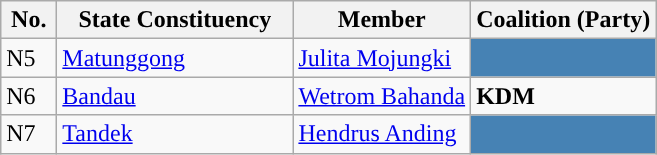<table class="wikitable sortable">
<tr>
<th width="30">No.</th>
<th width="150">State Constituency</th>
<th>Member</th>
<th>Coalition (Party)</th>
</tr>
<tr>
<td>N5</td>
<td><a href='#'>Matunggong</a></td>
<td><a href='#'>Julita Mojungki</a></td>
<td style="background-color: #4682B4;"></td>
</tr>
<tr>
<td>N6</td>
<td><a href='#'>Bandau</a></td>
<td><a href='#'>Wetrom Bahanda</a></td>
<td><strong>KDM</strong></td>
</tr>
<tr>
<td>N7</td>
<td><a href='#'>Tandek</a></td>
<td><a href='#'>Hendrus Anding</a></td>
<td style="background-color: #4682B4;"></td>
</tr>
</table>
